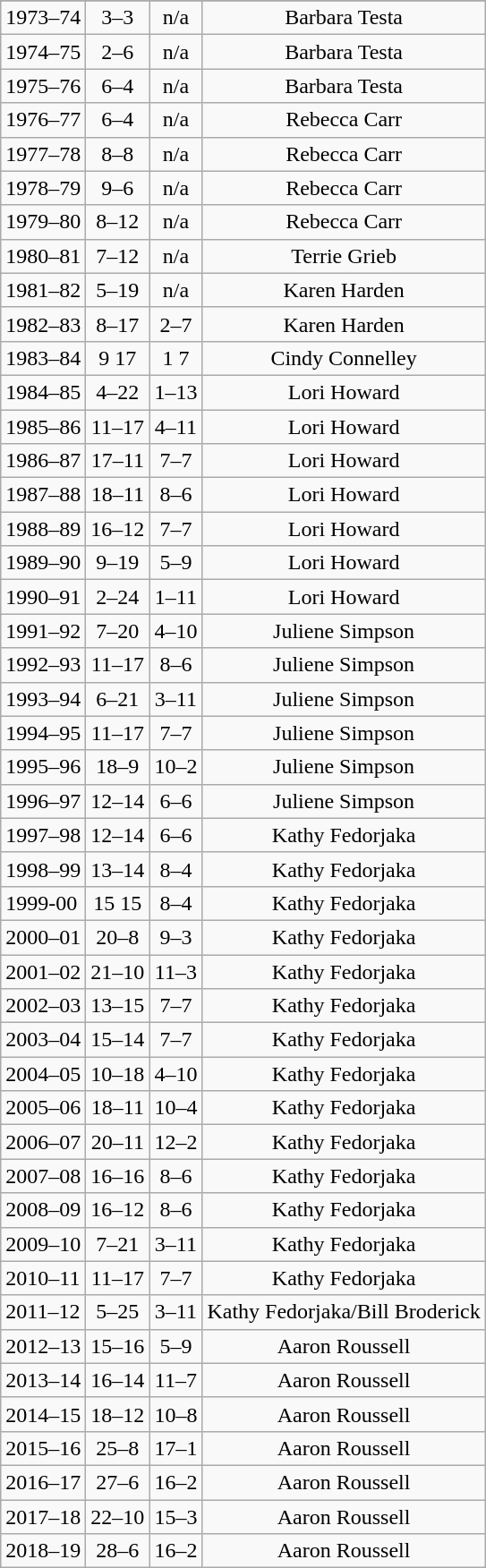<table class="wikitable" style="text-align:center">
<tr>
</tr>
<tr>
<td style="text-align:left">1973–74</td>
<td>3–3</td>
<td>n/a</td>
<td>Barbara Testa</td>
</tr>
<tr>
<td style="text-align:left">1974–75</td>
<td>2–6</td>
<td>n/a</td>
<td>Barbara Testa</td>
</tr>
<tr>
<td style="text-align:left">1975–76</td>
<td>6–4</td>
<td>n/a</td>
<td>Barbara Testa</td>
</tr>
<tr>
<td style="text-align:left">1976–77</td>
<td>6–4</td>
<td>n/a</td>
<td>Rebecca Carr</td>
</tr>
<tr>
<td style="text-align:left">1977–78</td>
<td>8–8</td>
<td>n/a</td>
<td>Rebecca Carr</td>
</tr>
<tr>
<td style="text-align:left">1978–79</td>
<td>9–6</td>
<td>n/a</td>
<td>Rebecca Carr</td>
</tr>
<tr>
<td style="text-align:left">1979–80</td>
<td>8–12</td>
<td>n/a</td>
<td>Rebecca Carr</td>
</tr>
<tr>
<td style="text-align:left">1980–81</td>
<td>7–12</td>
<td>n/a</td>
<td>Terrie Grieb</td>
</tr>
<tr>
<td style="text-align:left">1981–82</td>
<td>5–19</td>
<td>n/a</td>
<td>Karen Harden</td>
</tr>
<tr>
<td style="text-align:left">1982–83</td>
<td>8–17</td>
<td>2–7</td>
<td>Karen Harden</td>
</tr>
<tr>
<td style="text-align:left">1983–84</td>
<td>9 17</td>
<td>1 7</td>
<td>Cindy Connelley</td>
</tr>
<tr>
<td style="text-align:left">1984–85</td>
<td>4–22</td>
<td>1–13</td>
<td>Lori Howard</td>
</tr>
<tr>
<td style="text-align:left">1985–86</td>
<td>11–17</td>
<td>4–11</td>
<td>Lori Howard</td>
</tr>
<tr>
<td style="text-align:left">1986–87</td>
<td>17–11</td>
<td>7–7</td>
<td>Lori Howard</td>
</tr>
<tr>
<td style="text-align:left">1987–88</td>
<td>18–11</td>
<td>8–6</td>
<td>Lori Howard</td>
</tr>
<tr>
<td style="text-align:left">1988–89</td>
<td>16–12</td>
<td>7–7</td>
<td>Lori Howard</td>
</tr>
<tr>
<td style="text-align:left">1989–90</td>
<td>9–19</td>
<td>5–9</td>
<td>Lori Howard</td>
</tr>
<tr>
<td style="text-align:left">1990–91</td>
<td>2–24</td>
<td>1–11</td>
<td>Lori Howard</td>
</tr>
<tr>
<td style="text-align:left">1991–92</td>
<td>7–20</td>
<td>4–10</td>
<td>Juliene Simpson</td>
</tr>
<tr>
<td style="text-align:left">1992–93</td>
<td>11–17</td>
<td>8–6</td>
<td>Juliene Simpson</td>
</tr>
<tr>
<td style="text-align:left">1993–94</td>
<td>6–21</td>
<td>3–11</td>
<td>Juliene Simpson</td>
</tr>
<tr>
<td style="text-align:left">1994–95</td>
<td>11–17</td>
<td>7–7</td>
<td>Juliene Simpson</td>
</tr>
<tr>
<td style="text-align:left">1995–96</td>
<td>18–9</td>
<td>10–2</td>
<td>Juliene Simpson</td>
</tr>
<tr>
<td style="text-align:left">1996–97</td>
<td>12–14</td>
<td>6–6</td>
<td>Juliene Simpson</td>
</tr>
<tr>
<td style="text-align:left">1997–98</td>
<td>12–14</td>
<td>6–6</td>
<td>Kathy Fedorjaka</td>
</tr>
<tr>
<td style="text-align:left">1998–99</td>
<td>13–14</td>
<td>8–4</td>
<td>Kathy Fedorjaka</td>
</tr>
<tr>
<td style="text-align:left">1999-00</td>
<td>15 15</td>
<td>8–4</td>
<td>Kathy Fedorjaka</td>
</tr>
<tr>
<td style="text-align:left">2000–01</td>
<td>20–8</td>
<td>9–3</td>
<td>Kathy Fedorjaka</td>
</tr>
<tr>
<td style="text-align:left">2001–02</td>
<td>21–10</td>
<td>11–3</td>
<td>Kathy Fedorjaka</td>
</tr>
<tr>
<td style="text-align:left">2002–03</td>
<td>13–15</td>
<td>7–7</td>
<td>Kathy Fedorjaka</td>
</tr>
<tr>
<td style="text-align:left">2003–04</td>
<td>15–14</td>
<td>7–7</td>
<td>Kathy Fedorjaka</td>
</tr>
<tr>
<td style="text-align:left">2004–05</td>
<td>10–18</td>
<td>4–10</td>
<td>Kathy Fedorjaka</td>
</tr>
<tr>
<td style="text-align:left">2005–06</td>
<td>18–11</td>
<td>10–4</td>
<td>Kathy Fedorjaka</td>
</tr>
<tr>
<td style="text-align:left">2006–07</td>
<td>20–11</td>
<td>12–2</td>
<td>Kathy Fedorjaka</td>
</tr>
<tr>
<td style="text-align:left">2007–08</td>
<td>16–16</td>
<td>8–6</td>
<td>Kathy Fedorjaka</td>
</tr>
<tr>
<td style="text-align:left">2008–09</td>
<td>16–12</td>
<td>8–6</td>
<td>Kathy Fedorjaka</td>
</tr>
<tr>
<td style="text-align:left">2009–10</td>
<td>7–21</td>
<td>3–11</td>
<td>Kathy Fedorjaka</td>
</tr>
<tr>
<td style="text-align:left">2010–11</td>
<td>11–17</td>
<td>7–7</td>
<td>Kathy Fedorjaka</td>
</tr>
<tr>
<td style="text-align:left">2011–12</td>
<td>5–25</td>
<td>3–11</td>
<td>Kathy Fedorjaka/Bill Broderick</td>
</tr>
<tr>
<td style="text-align:left">2012–13</td>
<td>15–16</td>
<td>5–9</td>
<td>Aaron Roussell</td>
</tr>
<tr>
<td style="text-align:left">2013–14</td>
<td>16–14</td>
<td>11–7</td>
<td>Aaron Roussell</td>
</tr>
<tr>
<td style="text-align:left">2014–15</td>
<td>18–12</td>
<td>10–8</td>
<td>Aaron Roussell</td>
</tr>
<tr>
<td style="text-align:left">2015–16</td>
<td>25–8</td>
<td>17–1</td>
<td>Aaron Roussell</td>
</tr>
<tr>
<td>2016–17</td>
<td>27–6</td>
<td>16–2</td>
<td>Aaron Roussell</td>
</tr>
<tr>
<td>2017–18</td>
<td>22–10</td>
<td>15–3</td>
<td>Aaron Roussell</td>
</tr>
<tr>
<td>2018–19</td>
<td>28–6</td>
<td>16–2</td>
<td>Aaron Roussell</td>
</tr>
</table>
